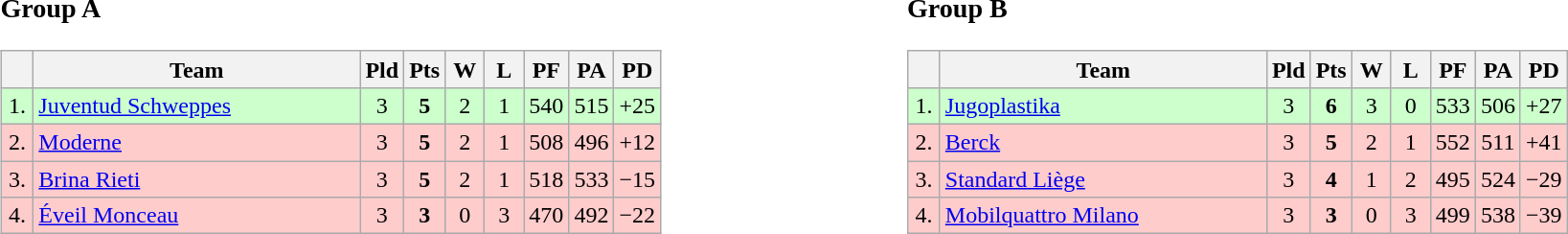<table>
<tr>
<td style="vertical-align:top; width:33%;"><br><h3>Group A</h3><table class="wikitable" style="text-align:center">
<tr>
<th width=15></th>
<th width=220>Team</th>
<th width=20>Pld</th>
<th width=20>Pts</th>
<th width=20>W</th>
<th width=20>L</th>
<th width=20>PF</th>
<th width=20>PA</th>
<th width=20>PD</th>
</tr>
<tr style="background: #ccffcc;">
<td>1.</td>
<td align=left> <a href='#'>Juventud Schweppes</a></td>
<td>3</td>
<td><strong>5</strong></td>
<td>2</td>
<td>1</td>
<td>540</td>
<td>515</td>
<td>+25</td>
</tr>
<tr style="background: #ffcccc;">
<td>2.</td>
<td align=left> <a href='#'>Moderne</a></td>
<td>3</td>
<td><strong>5</strong></td>
<td>2</td>
<td>1</td>
<td>508</td>
<td>496</td>
<td>+12</td>
</tr>
<tr style="background: #ffcccc;">
<td>3.</td>
<td align=left> <a href='#'>Brina Rieti</a></td>
<td>3</td>
<td><strong>5</strong></td>
<td>2</td>
<td>1</td>
<td>518</td>
<td>533</td>
<td>−15</td>
</tr>
<tr style="background: #ffcccc;">
<td>4.</td>
<td align=left> <a href='#'>Éveil Monceau</a></td>
<td>3</td>
<td><strong>3</strong></td>
<td>0</td>
<td>3</td>
<td>470</td>
<td>492</td>
<td>−22</td>
</tr>
</table>
</td>
<td style="vertical-align:top; width:33%;"><br><h3>Group B</h3><table class="wikitable" style="text-align:center">
<tr>
<th width=15></th>
<th width=220>Team</th>
<th width=20>Pld</th>
<th width=20>Pts</th>
<th width=20>W</th>
<th width=20>L</th>
<th width=20>PF</th>
<th width=20>PA</th>
<th width=20>PD</th>
</tr>
<tr style="background: #ccffcc;">
<td>1.</td>
<td align=left> <a href='#'>Jugoplastika</a></td>
<td>3</td>
<td><strong>6</strong></td>
<td>3</td>
<td>0</td>
<td>533</td>
<td>506</td>
<td>+27</td>
</tr>
<tr style="background: #ffcccc;">
<td>2.</td>
<td align=left> <a href='#'>Berck</a></td>
<td>3</td>
<td><strong>5</strong></td>
<td>2</td>
<td>1</td>
<td>552</td>
<td>511</td>
<td>+41</td>
</tr>
<tr style="background: #ffcccc;">
<td>3.</td>
<td align=left> <a href='#'>Standard Liège</a></td>
<td>3</td>
<td><strong>4</strong></td>
<td>1</td>
<td>2</td>
<td>495</td>
<td>524</td>
<td>−29</td>
</tr>
<tr style="background: #ffcccc;">
<td>4.</td>
<td align=left> <a href='#'>Mobilquattro Milano</a></td>
<td>3</td>
<td><strong>3</strong></td>
<td>0</td>
<td>3</td>
<td>499</td>
<td>538</td>
<td>−39</td>
</tr>
</table>
</td>
</tr>
</table>
